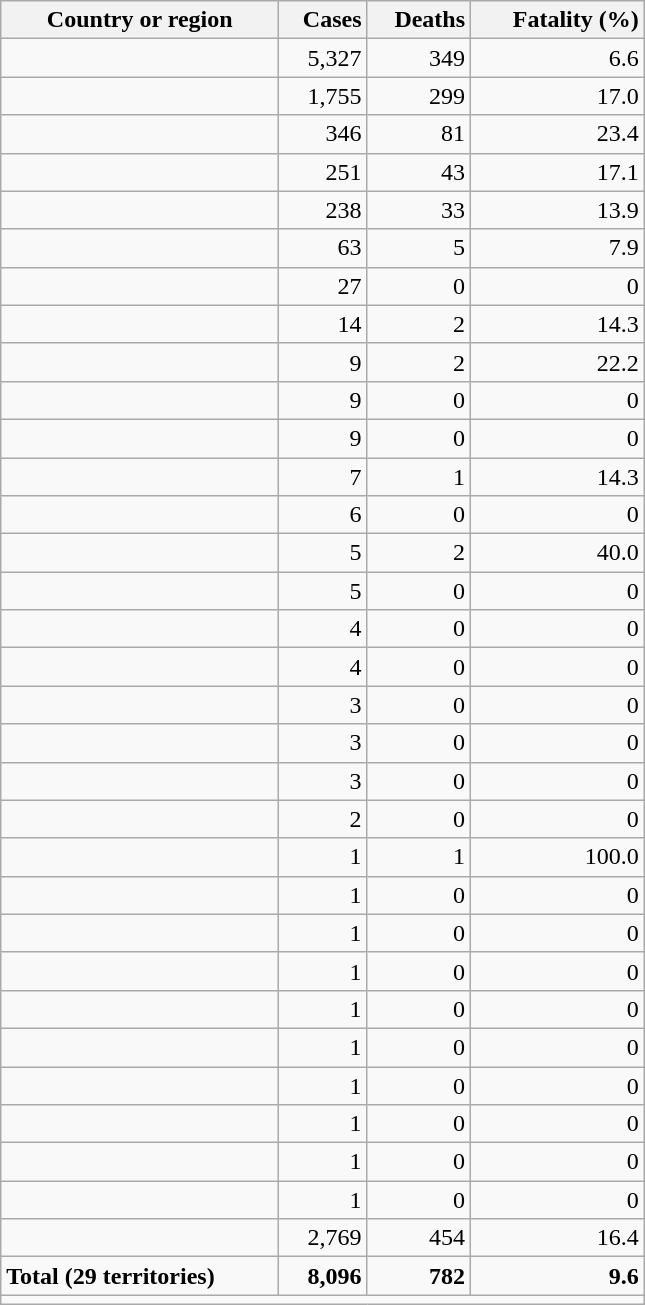<table class="wikitable sortable" style="width:430px;">
<tr>
<th>Country or region</th>
<th style="text-align:right;">Cases</th>
<th style="text-align:right;">Deaths</th>
<th style="text-align:right;">Fatality (%)</th>
</tr>
<tr align=right>
<td align=left></td>
<td>5,327</td>
<td>349</td>
<td>6.6</td>
</tr>
<tr align=right>
<td align=left></td>
<td>1,755</td>
<td>299</td>
<td>17.0</td>
</tr>
<tr align=right>
<td align=left></td>
<td>346</td>
<td>81</td>
<td>23.4</td>
</tr>
<tr align=right>
<td align=left></td>
<td>251</td>
<td>43</td>
<td>17.1</td>
</tr>
<tr align=right>
<td align=left></td>
<td>238</td>
<td>33</td>
<td>13.9</td>
</tr>
<tr align=right>
<td align=left></td>
<td>63</td>
<td>5</td>
<td>7.9</td>
</tr>
<tr align=right>
<td align=left></td>
<td>27</td>
<td>0</td>
<td>0</td>
</tr>
<tr align=right>
<td align=left></td>
<td>14</td>
<td>2</td>
<td>14.3</td>
</tr>
<tr align=right>
<td align=left></td>
<td>9</td>
<td>2</td>
<td>22.2</td>
</tr>
<tr align=right>
<td align=left></td>
<td>9</td>
<td>0</td>
<td>0</td>
</tr>
<tr align=right>
<td align=left></td>
<td>9</td>
<td>0</td>
<td>0</td>
</tr>
<tr align=right>
<td align=left></td>
<td>7</td>
<td>1</td>
<td>14.3</td>
</tr>
<tr align=right>
<td align=left></td>
<td>6</td>
<td>0</td>
<td>0</td>
</tr>
<tr align=right>
<td align=left></td>
<td>5</td>
<td>2</td>
<td>40.0</td>
</tr>
<tr align=right>
<td align=left></td>
<td>5</td>
<td>0</td>
<td>0</td>
</tr>
<tr align=right>
<td align=left></td>
<td>4</td>
<td>0</td>
<td>0</td>
</tr>
<tr align=right>
<td align=left></td>
<td>4</td>
<td>0</td>
<td>0</td>
</tr>
<tr align=right>
<td align=left></td>
<td>3</td>
<td>0</td>
<td>0</td>
</tr>
<tr align=right>
<td align=left></td>
<td>3</td>
<td>0</td>
<td>0</td>
</tr>
<tr align=right>
<td align=left></td>
<td>3</td>
<td>0</td>
<td>0</td>
</tr>
<tr align=right>
<td align=left></td>
<td>2</td>
<td>0</td>
<td>0</td>
</tr>
<tr align=right>
<td align=left></td>
<td>1</td>
<td>1</td>
<td>100.0</td>
</tr>
<tr align=right>
<td align=left></td>
<td>1</td>
<td>0</td>
<td>0</td>
</tr>
<tr align=right>
<td align=left></td>
<td>1</td>
<td>0</td>
<td>0</td>
</tr>
<tr align=right>
<td align=left></td>
<td>1</td>
<td>0</td>
<td>0</td>
</tr>
<tr align=right>
<td align=left></td>
<td>1</td>
<td>0</td>
<td>0</td>
</tr>
<tr align=right>
<td align=left></td>
<td>1</td>
<td>0</td>
<td>0</td>
</tr>
<tr align=right>
<td align=left></td>
<td>1</td>
<td>0</td>
<td>0</td>
</tr>
<tr align=right>
<td align=left></td>
<td>1</td>
<td>0</td>
<td>0</td>
</tr>
<tr align=right>
<td align=left></td>
<td>1</td>
<td>0</td>
<td>0</td>
</tr>
<tr align=right>
<td align=left></td>
<td>1</td>
<td>0</td>
<td>0</td>
</tr>
<tr align=right>
<td style="text-align:left;"></td>
<td>2,769</td>
<td>454</td>
<td>16.4</td>
</tr>
<tr style="text-align:right; font-weight:bold;">
<td style="text-align:left;">Total (29 territories)</td>
<td>8,096</td>
<td>782</td>
<td>9.6</td>
</tr>
<tr>
<td colspan=5 style="font-size: smaller;"></td>
</tr>
</table>
